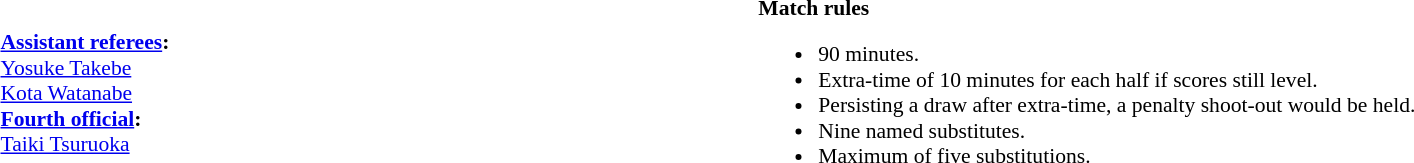<table style="width:100%;font-size:90%">
<tr>
<td><br><strong><a href='#'>Assistant referees</a>:</strong>
<br><a href='#'>Yosuke Takebe</a>
<br><a href='#'>Kota Watanabe</a>
<br><strong><a href='#'>Fourth official</a>:</strong>
<br><a href='#'>Taiki Tsuruoka</a></td>
<td style="width:60%; vertical-align:top;"><br><strong>Match rules</strong><ul><li>90 minutes.</li><li>Extra-time of 10 minutes for each half if scores still level.</li><li>Persisting a draw after extra-time, a penalty shoot-out would be held.</li><li>Nine named substitutes.</li><li>Maximum of five substitutions.</li></ul></td>
</tr>
</table>
